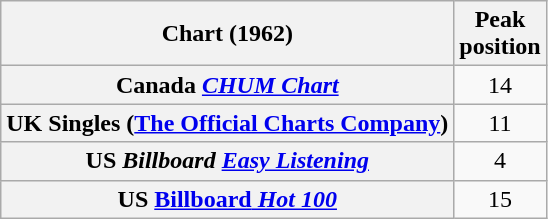<table class="wikitable sortable plainrowheaders">
<tr>
<th scope="col">Chart (1962)</th>
<th scope="col">Peak<br>position</th>
</tr>
<tr>
<th scope="row">Canada <em><a href='#'>CHUM Chart</a></em></th>
<td align="center">14</td>
</tr>
<tr>
<th scope="row">UK Singles (<a href='#'>The Official Charts Company</a>)</th>
<td align="center">11</td>
</tr>
<tr>
<th scope="row">US <em>Billboard  <a href='#'>Easy Listening</a></th>
<td align="center">4</td>
</tr>
<tr>
<th scope="row">US <a href='#'></em>Billboard<em> Hot 100</a></th>
<td align="center">15</td>
</tr>
</table>
